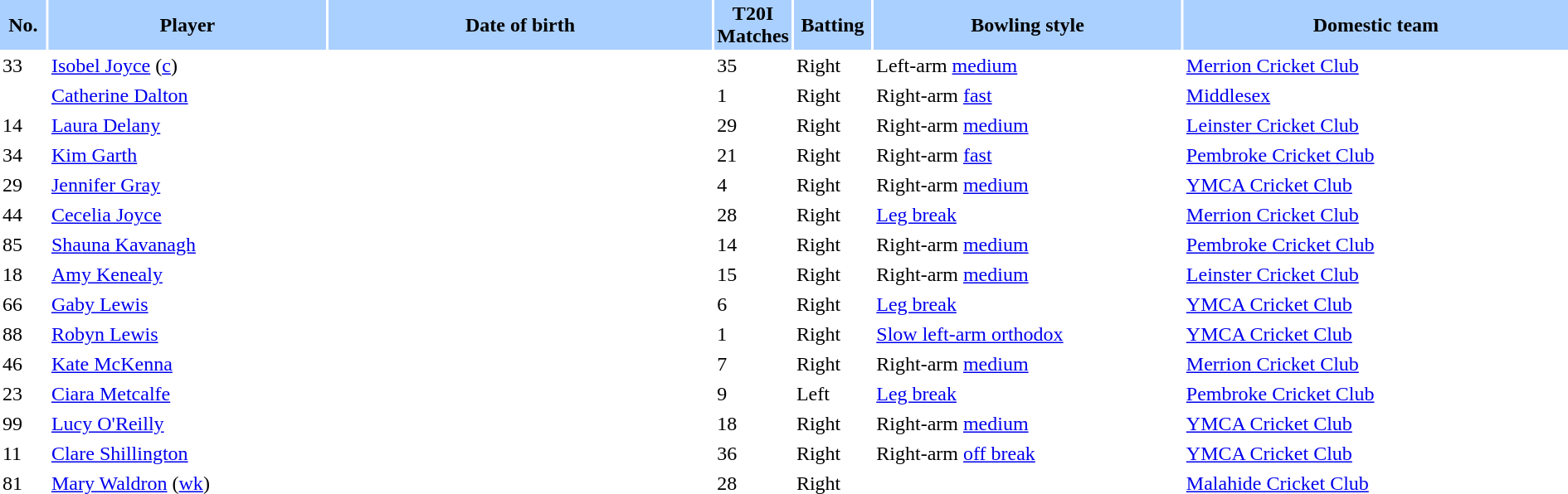<table class="sortable" style="width:100%;" border="0" cellspacing="2" cellpadding="2">
<tr style="background:#aad0ff;">
<th width=3%>No.</th>
<th width=18%>Player</th>
<th width=25%>Date of birth</th>
<th width=3%>T20I Matches</th>
<th width=5%>Batting</th>
<th width=20%>Bowling style</th>
<th width=25%>Domestic team</th>
</tr>
<tr>
<td>33</td>
<td><a href='#'>Isobel Joyce</a> (<a href='#'>c</a>)</td>
<td></td>
<td>35</td>
<td>Right</td>
<td>Left-arm <a href='#'>medium</a></td>
<td> <a href='#'>Merrion Cricket Club</a></td>
</tr>
<tr>
<td></td>
<td><a href='#'>Catherine Dalton</a></td>
<td></td>
<td>1</td>
<td>Right</td>
<td>Right-arm <a href='#'>fast</a></td>
<td> <a href='#'>Middlesex</a></td>
</tr>
<tr>
<td>14</td>
<td><a href='#'>Laura Delany</a></td>
<td></td>
<td>29</td>
<td>Right</td>
<td>Right-arm <a href='#'>medium</a></td>
<td> <a href='#'>Leinster Cricket Club</a></td>
</tr>
<tr>
<td>34</td>
<td><a href='#'>Kim Garth</a></td>
<td></td>
<td>21</td>
<td>Right</td>
<td>Right-arm <a href='#'>fast</a></td>
<td> <a href='#'>Pembroke Cricket Club</a></td>
</tr>
<tr>
<td>29</td>
<td><a href='#'>Jennifer Gray</a></td>
<td></td>
<td>4</td>
<td>Right</td>
<td>Right-arm <a href='#'>medium</a></td>
<td> <a href='#'>YMCA Cricket Club</a></td>
</tr>
<tr>
<td>44</td>
<td><a href='#'>Cecelia Joyce</a></td>
<td></td>
<td>28</td>
<td>Right</td>
<td><a href='#'>Leg break</a></td>
<td> <a href='#'>Merrion Cricket Club</a></td>
</tr>
<tr>
<td>85</td>
<td><a href='#'>Shauna Kavanagh</a></td>
<td></td>
<td>14</td>
<td>Right</td>
<td>Right-arm <a href='#'>medium</a></td>
<td> <a href='#'>Pembroke Cricket Club</a></td>
</tr>
<tr>
<td>18</td>
<td><a href='#'>Amy Kenealy</a></td>
<td></td>
<td>15</td>
<td>Right</td>
<td>Right-arm <a href='#'>medium</a></td>
<td> <a href='#'>Leinster Cricket Club</a></td>
</tr>
<tr>
<td>66</td>
<td><a href='#'>Gaby Lewis</a></td>
<td></td>
<td>6</td>
<td>Right</td>
<td><a href='#'>Leg break</a></td>
<td> <a href='#'>YMCA Cricket Club</a></td>
</tr>
<tr>
<td>88</td>
<td><a href='#'>Robyn Lewis</a></td>
<td></td>
<td>1</td>
<td>Right</td>
<td><a href='#'>Slow left-arm orthodox</a></td>
<td> <a href='#'>YMCA Cricket Club</a></td>
</tr>
<tr>
<td>46</td>
<td><a href='#'>Kate McKenna</a></td>
<td></td>
<td>7</td>
<td>Right</td>
<td>Right-arm <a href='#'>medium</a></td>
<td> <a href='#'>Merrion Cricket Club</a></td>
</tr>
<tr>
<td>23</td>
<td><a href='#'>Ciara Metcalfe</a></td>
<td></td>
<td>9</td>
<td>Left</td>
<td><a href='#'>Leg break</a></td>
<td> <a href='#'>Pembroke Cricket Club</a></td>
</tr>
<tr>
<td>99</td>
<td><a href='#'>Lucy O'Reilly</a></td>
<td></td>
<td>18</td>
<td>Right</td>
<td>Right-arm <a href='#'>medium</a></td>
<td> <a href='#'>YMCA Cricket Club</a></td>
</tr>
<tr>
<td>11</td>
<td><a href='#'>Clare Shillington</a></td>
<td></td>
<td>36</td>
<td>Right</td>
<td>Right-arm <a href='#'>off break</a></td>
<td> <a href='#'>YMCA Cricket Club</a></td>
</tr>
<tr>
<td>81</td>
<td><a href='#'>Mary Waldron</a> (<a href='#'>wk</a>)</td>
<td></td>
<td>28</td>
<td>Right</td>
<td></td>
<td> <a href='#'>Malahide Cricket Club</a></td>
</tr>
</table>
